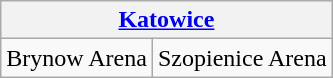<table class="wikitable" style="text-align=center">
<tr>
<th colspan="2"><strong><a href='#'>Katowice</a></strong></th>
</tr>
<tr>
<td>Brynow Arena</td>
<td>Szopienice Arena</td>
</tr>
</table>
